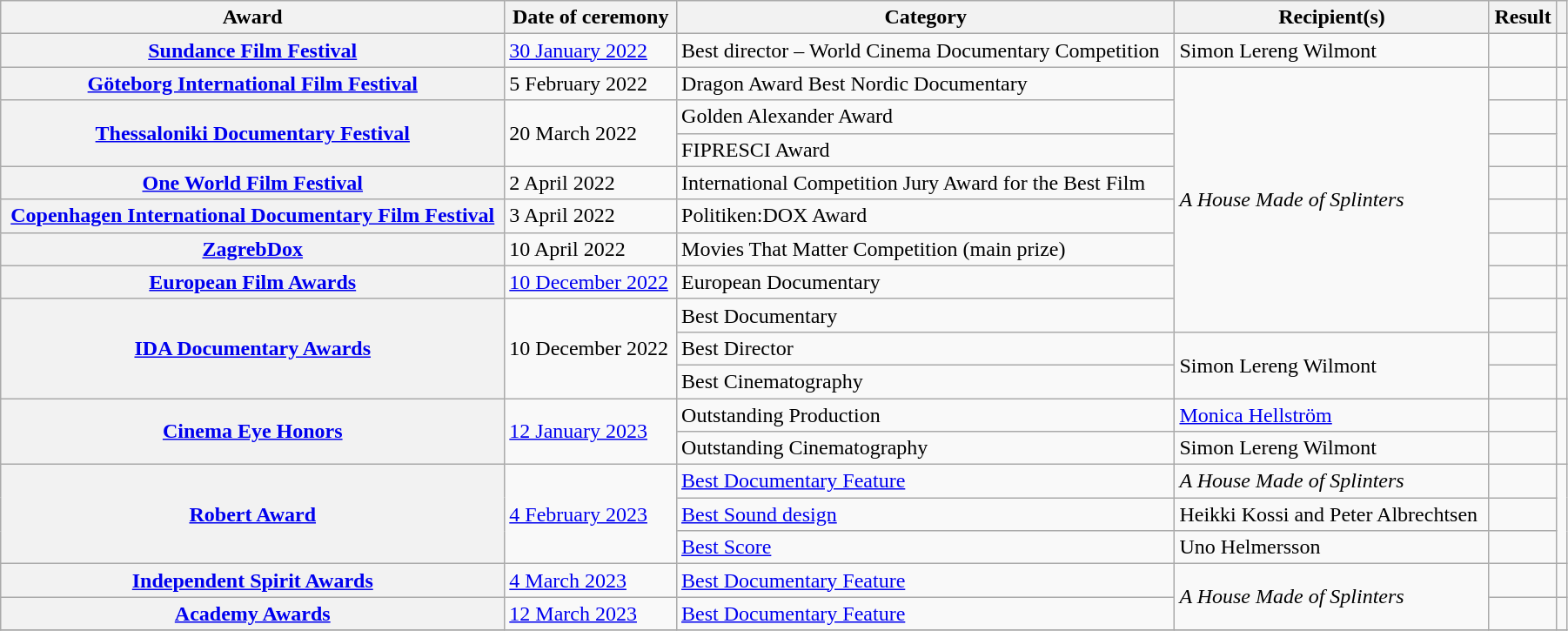<table class="wikitable sortable plainrowheaders" style="width: 95%;">
<tr>
<th scope="col">Award</th>
<th scope="col">Date of ceremony</th>
<th scope="col">Category</th>
<th scope="col">Recipient(s)</th>
<th scope="col">Result</th>
<th scope="col" class="unsortable"></th>
</tr>
<tr>
<th scope="row"><a href='#'>Sundance Film Festival</a></th>
<td><a href='#'>30 January 2022</a></td>
<td>Best director – World Cinema Documentary Competition</td>
<td>Simon Lereng Wilmont</td>
<td></td>
<td align="center"></td>
</tr>
<tr>
<th scope="row"><a href='#'>Göteborg International Film Festival</a></th>
<td>5 February 2022</td>
<td>Dragon Award Best Nordic Documentary</td>
<td rowspan=8><em>A House Made of Splinters</em></td>
<td></td>
<td align="center"></td>
</tr>
<tr>
<th scope="row" rowspan=2><a href='#'>Thessaloniki Documentary Festival</a></th>
<td rowspan=2>20 March 2022</td>
<td>Golden Alexander Award</td>
<td></td>
<td align="center" rowspan=2></td>
</tr>
<tr>
<td>FIPRESCI Award</td>
<td></td>
</tr>
<tr>
<th scope="row"><a href='#'>One World Film Festival</a></th>
<td>2 April 2022</td>
<td>International Competition Jury Award for the Best Film</td>
<td></td>
<td align="center"></td>
</tr>
<tr>
<th scope="row"><a href='#'>Copenhagen International Documentary Film Festival</a></th>
<td>3 April 2022</td>
<td>Politiken:DOX Award</td>
<td></td>
<td align="center"></td>
</tr>
<tr>
<th scope="row"><a href='#'>ZagrebDox</a></th>
<td>10 April 2022</td>
<td>Movies That Matter Competition (main prize)</td>
<td></td>
<td align="center"></td>
</tr>
<tr>
<th scope="row"><a href='#'>European Film Awards</a></th>
<td><a href='#'>10 December 2022</a></td>
<td>European Documentary</td>
<td></td>
<td align="center"></td>
</tr>
<tr>
<th rowspan="3" scope="row"><a href='#'>IDA Documentary Awards</a></th>
<td rowspan="3">10 December 2022</td>
<td>Best Documentary</td>
<td></td>
<td align="center"rowspan="3"></td>
</tr>
<tr>
<td>Best Director</td>
<td rowspan="2">Simon Lereng Wilmont</td>
<td></td>
</tr>
<tr>
<td>Best Cinematography</td>
<td></td>
</tr>
<tr>
<th rowspan="2" scope="row"><a href='#'>Cinema Eye Honors</a></th>
<td rowspan="2"><a href='#'>12 January 2023</a></td>
<td>Outstanding Production</td>
<td><a href='#'>Monica Hellström</a></td>
<td></td>
<td align="center"rowspan="2"></td>
</tr>
<tr>
<td>Outstanding Cinematography</td>
<td>Simon Lereng Wilmont</td>
<td></td>
</tr>
<tr>
<th scope="row" rowspan="3"><a href='#'>Robert Award</a></th>
<td rowspan="3"><a href='#'>4 February 2023</a></td>
<td><a href='#'>Best Documentary Feature</a></td>
<td><em>A House Made of Splinters</em></td>
<td></td>
<td align="center"rowspan="3"></td>
</tr>
<tr>
<td><a href='#'>Best Sound design</a></td>
<td>Heikki Kossi and Peter Albrechtsen</td>
<td></td>
</tr>
<tr>
<td><a href='#'>Best Score</a></td>
<td>Uno Helmersson</td>
<td></td>
</tr>
<tr>
<th scope="row"><a href='#'>Independent Spirit Awards</a></th>
<td><a href='#'>4 March 2023</a></td>
<td><a href='#'>Best Documentary Feature</a></td>
<td rowspan=2><em>A House Made of Splinters</em></td>
<td></td>
<td align="center"></td>
</tr>
<tr>
<th scope="row"><a href='#'>Academy Awards</a></th>
<td><a href='#'>12 March 2023</a></td>
<td><a href='#'>Best Documentary Feature</a></td>
<td></td>
<td align="center"></td>
</tr>
<tr>
</tr>
</table>
